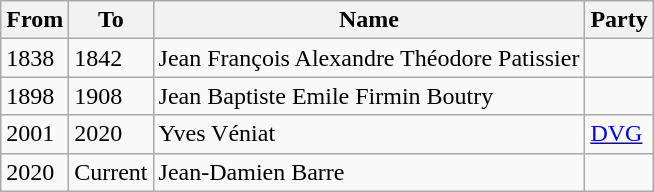<table class="wikitable">
<tr>
<th>From</th>
<th>To</th>
<th>Name</th>
<th>Party</th>
</tr>
<tr>
<td>1838</td>
<td>1842</td>
<td>Jean François Alexandre Théodore Patissier</td>
<td></td>
</tr>
<tr>
<td>1898</td>
<td>1908</td>
<td>Jean Baptiste Emile Firmin Boutry</td>
<td></td>
</tr>
<tr>
<td>2001</td>
<td>2020</td>
<td>Yves Véniat</td>
<td><a href='#'>DVG</a></td>
</tr>
<tr>
<td>2020</td>
<td>Current</td>
<td>Jean-Damien Barre</td>
<td></td>
</tr>
</table>
